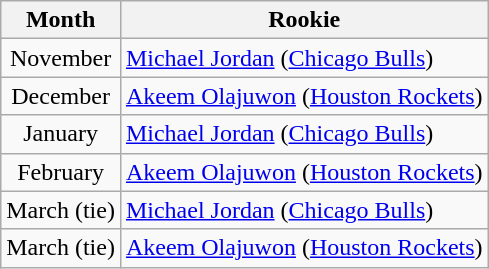<table class="wikitable">
<tr>
<th>Month</th>
<th>Rookie</th>
</tr>
<tr>
<td align=center>November</td>
<td><a href='#'>Michael Jordan</a> (<a href='#'>Chicago Bulls</a>)</td>
</tr>
<tr>
<td align=center>December</td>
<td><a href='#'>Akeem Olajuwon</a> (<a href='#'>Houston Rockets</a>)</td>
</tr>
<tr>
<td align=center>January</td>
<td><a href='#'>Michael Jordan</a> (<a href='#'>Chicago Bulls</a>)</td>
</tr>
<tr>
<td align=center>February</td>
<td><a href='#'>Akeem Olajuwon</a> (<a href='#'>Houston Rockets</a>)</td>
</tr>
<tr>
<td align=center>March (tie)</td>
<td><a href='#'>Michael Jordan</a> (<a href='#'>Chicago Bulls</a>)</td>
</tr>
<tr>
<td align=center>March (tie)</td>
<td><a href='#'>Akeem Olajuwon</a> (<a href='#'>Houston Rockets</a>)</td>
</tr>
</table>
